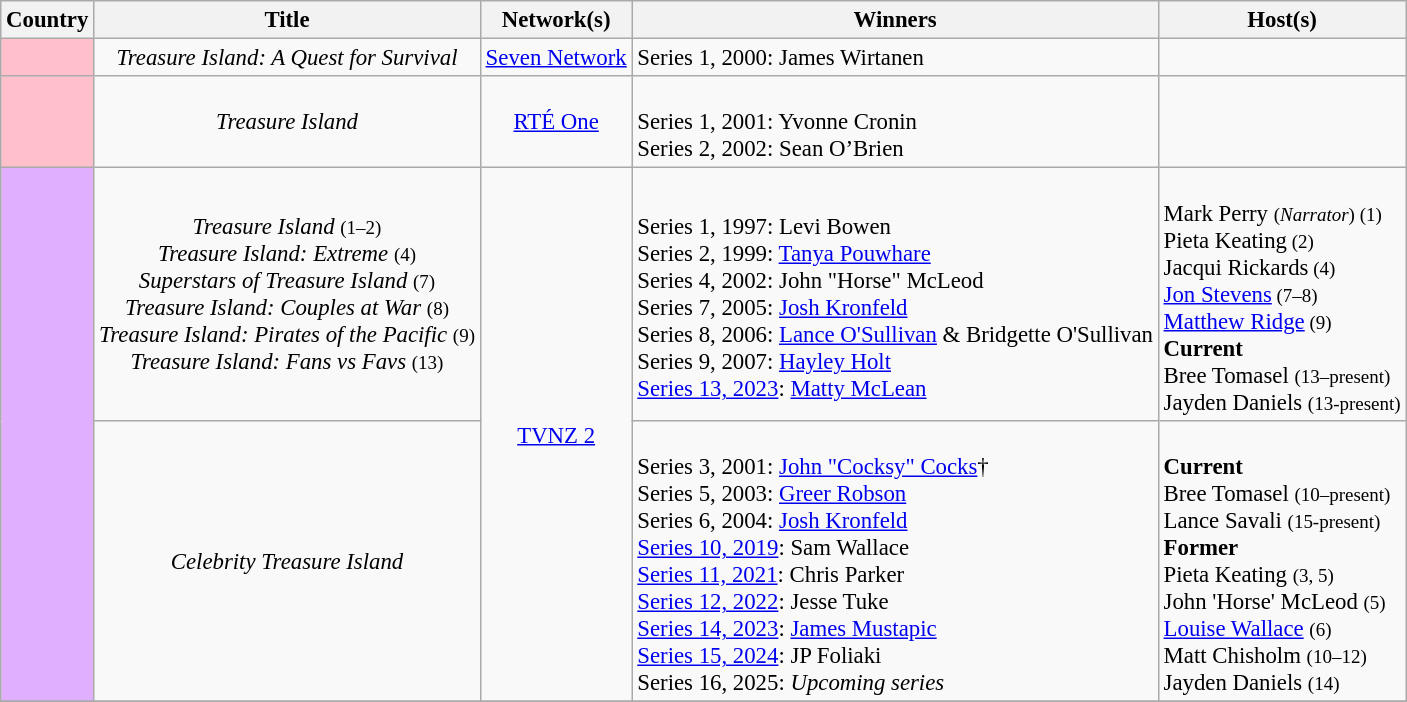<table class="wikitable" style="text-align:left; font-size:95%;">
<tr>
<th>Country</th>
<th>Title</th>
<th>Network(s)</th>
<th>Winners</th>
<th>Host(s)</th>
</tr>
<tr>
<td style="background:#FFC0CB;"></td>
<td style="text-align:center;"><em>Treasure Island: A Quest for Survival</em></td>
<td style="text-align:center;"><a href='#'>Seven Network</a></td>
<td>Series 1, 2000: James Wirtanen</td>
<td></td>
</tr>
<tr>
<td style="background:#FFC0CB;"></td>
<td style="text-align:center;"><em>Treasure Island</em></td>
<td style="text-align:center;"><a href='#'>RTÉ One</a></td>
<td><br>Series 1, 2001: Yvonne Cronin<br>
Series 2, 2002: Sean O’Brien</td>
<td></td>
</tr>
<tr>
<td rowspan="2" style="background:#E0B0FF;"></td>
<td rowspan="1" style="text-align:center;"><em>Treasure Island</em> <small>(1–2)</small><br><em>Treasure Island: Extreme</em> <small>(4)</small><br><em>Superstars of Treasure Island</em> <small>(7)</small><br><em>Treasure Island: Couples at War</em> <small>(8)</small><br><em>Treasure Island: Pirates of the Pacific</em> <small>(9)</small><br><em>Treasure Island: Fans vs Favs</em> <small>(13)</small></td>
<td rowspan="2" style="text-align:center;"><a href='#'>TVNZ 2</a></td>
<td rowspan="1"><br>Series 1, 1997: Levi Bowen<br>
Series 2, 1999: <a href='#'>Tanya Pouwhare</a><br>
Series 4, 2002: John "Horse" McLeod<br>
Series 7, 2005: <a href='#'>Josh Kronfeld</a><br>
Series 8, 2006: <a href='#'>Lance O'Sullivan</a> & Bridgette O'Sullivan<br>
Series 9, 2007: <a href='#'>Hayley Holt</a><br>
<a href='#'>Series 13, 2023</a>: <a href='#'>Matty McLean</a></td>
<td rowspan="1"><br>Mark Perry <small>(<em>Narrator</em>)</small><small> (1)</small><br>
Pieta Keating<small> (2)</small><br> 
Jacqui Rickards<small> (4)</small><br> 
<a href='#'>Jon Stevens</a><small> (7–8)</small><br> 
<a href='#'>Matthew Ridge</a><small> (9)</small><br> 
<strong>Current</strong><br>
Bree Tomasel <small>(13–present)</small> <br>
Jayden Daniels <small>(13-present)</small><br></td>
</tr>
<tr>
<td rowspan="1" style="text-align:center;"><em>Celebrity Treasure Island</em></td>
<td rowspan="1"><br>Series 3, 2001: <a href='#'>John "Cocksy" Cocks</a>†<br>
Series 5, 2003: <a href='#'>Greer Robson</a><br>
Series 6, 2004: <a href='#'>Josh Kronfeld</a><br>
<a href='#'>Series 10, 2019</a>: Sam Wallace<br>
<a href='#'>Series 11, 2021</a>: Chris Parker<br>
<a href='#'>Series 12, 2022</a>: Jesse Tuke<br>
<a href='#'>Series 14, 2023</a>: <a href='#'>James Mustapic</a><br>
<a href='#'>Series 15, 2024</a>: JP Foliaki<br>
Series 16, 2025: <em>Upcoming series</em></td>
<td rowspan="1"><br><strong>Current</strong><br>
Bree Tomasel <small>(10–present)</small> <br>
Lance Savali <small>(15-present)</small> <br>
<strong>Former</strong><br>
Pieta Keating <small>(3, 5)</small><br> 
John 'Horse' McLeod <small>(5)</small><br> 
<a href='#'>Louise Wallace</a> <small>(6)</small><br>
Matt Chisholm <small>(10–12)</small><br>
Jayden Daniels <small>(14)</small><br></td>
</tr>
<tr>
</tr>
</table>
